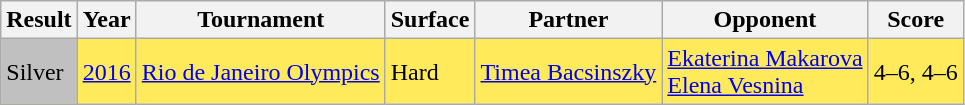<table class="sortable wikitable">
<tr>
<th>Result</th>
<th>Year</th>
<th>Tournament</th>
<th>Surface</th>
<th>Partner</th>
<th>Opponent</th>
<th class="unsortable">Score</th>
</tr>
<tr bgcolor=FFEA5C>
<td bgcolor=silver>Silver</td>
<td><a href='#'>2016</a></td>
<td><a href='#'>Rio de Janeiro Olympics</a></td>
<td>Hard</td>
<td> <a href='#'>Timea Bacsinszky</a></td>
<td> <a href='#'>Ekaterina Makarova</a> <br> <a href='#'>Elena Vesnina</a></td>
<td>4–6, 4–6</td>
</tr>
</table>
